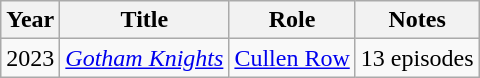<table class="wikitable sortable">
<tr>
<th>Year</th>
<th>Title</th>
<th>Role</th>
<th class="unsortable">Notes</th>
</tr>
<tr>
<td>2023</td>
<td><em><a href='#'>Gotham Knights</a></em></td>
<td><a href='#'>Cullen Row</a></td>
<td>13 episodes</td>
</tr>
</table>
